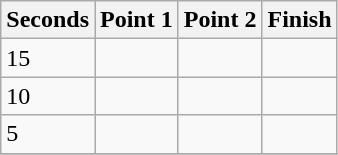<table class="wikitable">
<tr>
<th>Seconds</th>
<th>Point 1</th>
<th>Point 2</th>
<th>Finish</th>
</tr>
<tr>
<td>15</td>
<td></td>
<td></td>
<td></td>
</tr>
<tr>
<td>10</td>
<td></td>
<td></td>
<td></td>
</tr>
<tr>
<td>5</td>
<td></td>
<td></td>
<td></td>
</tr>
<tr>
</tr>
</table>
